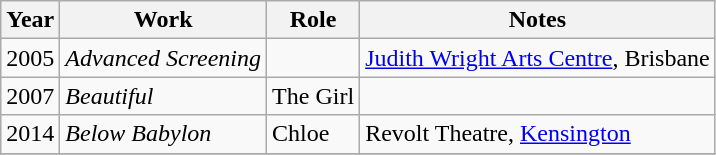<table class="wikitable sortable">
<tr>
<th>Year</th>
<th>Work</th>
<th class="unsortable">Role</th>
<th class="unsortable">Notes</th>
</tr>
<tr>
<td>2005</td>
<td><em>Advanced Screening</em></td>
<td></td>
<td><a href='#'>Judith Wright Arts Centre</a>, Brisbane</td>
</tr>
<tr>
<td>2007</td>
<td><em>Beautiful</em></td>
<td>The Girl</td>
<td></td>
</tr>
<tr>
<td>2014</td>
<td><em>Below Babylon</em></td>
<td>Chloe</td>
<td>Revolt Theatre, <a href='#'>Kensington</a></td>
</tr>
<tr>
</tr>
</table>
